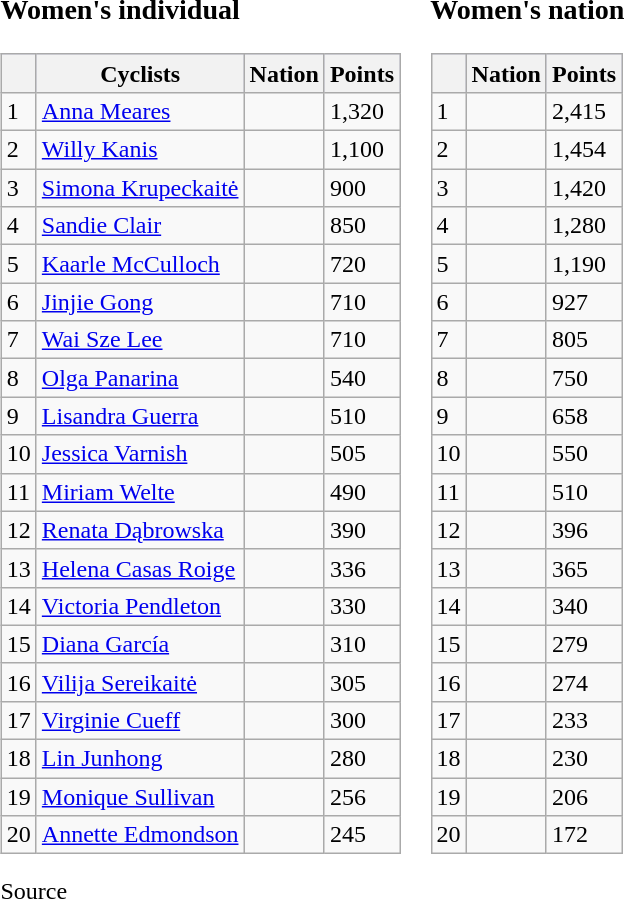<table class="vatop">
<tr valign="top">
<td><br><h3>Women's individual</h3><table class="wikitable sortable">
<tr style=background:#ccccff;>
<th></th>
<th>Cyclists</th>
<th>Nation</th>
<th>Points</th>
</tr>
<tr>
<td>1</td>
<td><a href='#'>Anna Meares</a></td>
<td></td>
<td>1,320</td>
</tr>
<tr>
<td>2</td>
<td><a href='#'>Willy Kanis</a></td>
<td></td>
<td>1,100</td>
</tr>
<tr>
<td>3</td>
<td><a href='#'>Simona Krupeckaitė</a></td>
<td></td>
<td>900</td>
</tr>
<tr>
<td>4</td>
<td><a href='#'>Sandie Clair</a></td>
<td></td>
<td>850</td>
</tr>
<tr>
<td>5</td>
<td><a href='#'>Kaarle McCulloch</a></td>
<td></td>
<td>720</td>
</tr>
<tr>
<td>6</td>
<td><a href='#'>Jinjie Gong</a></td>
<td></td>
<td>710</td>
</tr>
<tr>
<td>7</td>
<td><a href='#'>Wai Sze Lee</a></td>
<td></td>
<td>710</td>
</tr>
<tr>
<td>8</td>
<td><a href='#'>Olga Panarina</a></td>
<td></td>
<td>540</td>
</tr>
<tr>
<td>9</td>
<td><a href='#'>Lisandra Guerra</a></td>
<td></td>
<td>510</td>
</tr>
<tr>
<td>10</td>
<td><a href='#'>Jessica Varnish</a></td>
<td></td>
<td>505</td>
</tr>
<tr>
<td>11</td>
<td><a href='#'>Miriam Welte</a></td>
<td></td>
<td>490</td>
</tr>
<tr>
<td>12</td>
<td><a href='#'>Renata Dąbrowska</a></td>
<td></td>
<td>390</td>
</tr>
<tr>
<td>13</td>
<td><a href='#'>Helena Casas Roige</a></td>
<td></td>
<td>336</td>
</tr>
<tr>
<td>14</td>
<td><a href='#'>Victoria Pendleton</a></td>
<td></td>
<td>330</td>
</tr>
<tr>
<td>15</td>
<td><a href='#'>Diana García</a></td>
<td></td>
<td>310</td>
</tr>
<tr>
<td>16</td>
<td><a href='#'>Vilija Sereikaitė</a></td>
<td></td>
<td>305</td>
</tr>
<tr>
<td>17</td>
<td><a href='#'>Virginie Cueff</a></td>
<td></td>
<td>300</td>
</tr>
<tr>
<td>18</td>
<td><a href='#'>Lin Junhong</a></td>
<td></td>
<td>280</td>
</tr>
<tr>
<td>19</td>
<td><a href='#'>Monique Sullivan</a></td>
<td></td>
<td>256</td>
</tr>
<tr>
<td>20</td>
<td><a href='#'>Annette Edmondson</a></td>
<td></td>
<td>245</td>
</tr>
</table>
Source</td>
<td><br><h3>Women's nation</h3><table class="wikitable sortable">
<tr style=background:#ccccff;>
<th></th>
<th>Nation</th>
<th>Points</th>
</tr>
<tr>
<td>1</td>
<td></td>
<td>2,415</td>
</tr>
<tr>
<td>2</td>
<td></td>
<td>1,454</td>
</tr>
<tr>
<td>3</td>
<td></td>
<td>1,420</td>
</tr>
<tr>
<td>4</td>
<td></td>
<td>1,280</td>
</tr>
<tr>
<td>5</td>
<td></td>
<td>1,190</td>
</tr>
<tr>
<td>6</td>
<td></td>
<td>927</td>
</tr>
<tr>
<td>7</td>
<td></td>
<td>805</td>
</tr>
<tr>
<td>8</td>
<td></td>
<td>750</td>
</tr>
<tr>
<td>9</td>
<td></td>
<td>658</td>
</tr>
<tr>
<td>10</td>
<td></td>
<td>550</td>
</tr>
<tr>
<td>11</td>
<td></td>
<td>510</td>
</tr>
<tr>
<td>12</td>
<td></td>
<td>396</td>
</tr>
<tr>
<td>13</td>
<td></td>
<td>365</td>
</tr>
<tr>
<td>14</td>
<td></td>
<td>340</td>
</tr>
<tr>
<td>15</td>
<td></td>
<td>279</td>
</tr>
<tr>
<td>16</td>
<td></td>
<td>274</td>
</tr>
<tr>
<td>17</td>
<td></td>
<td>233</td>
</tr>
<tr>
<td>18</td>
<td></td>
<td>230</td>
</tr>
<tr>
<td>19</td>
<td></td>
<td>206</td>
</tr>
<tr>
<td>20</td>
<td></td>
<td>172</td>
</tr>
</table>
</td>
</tr>
</table>
